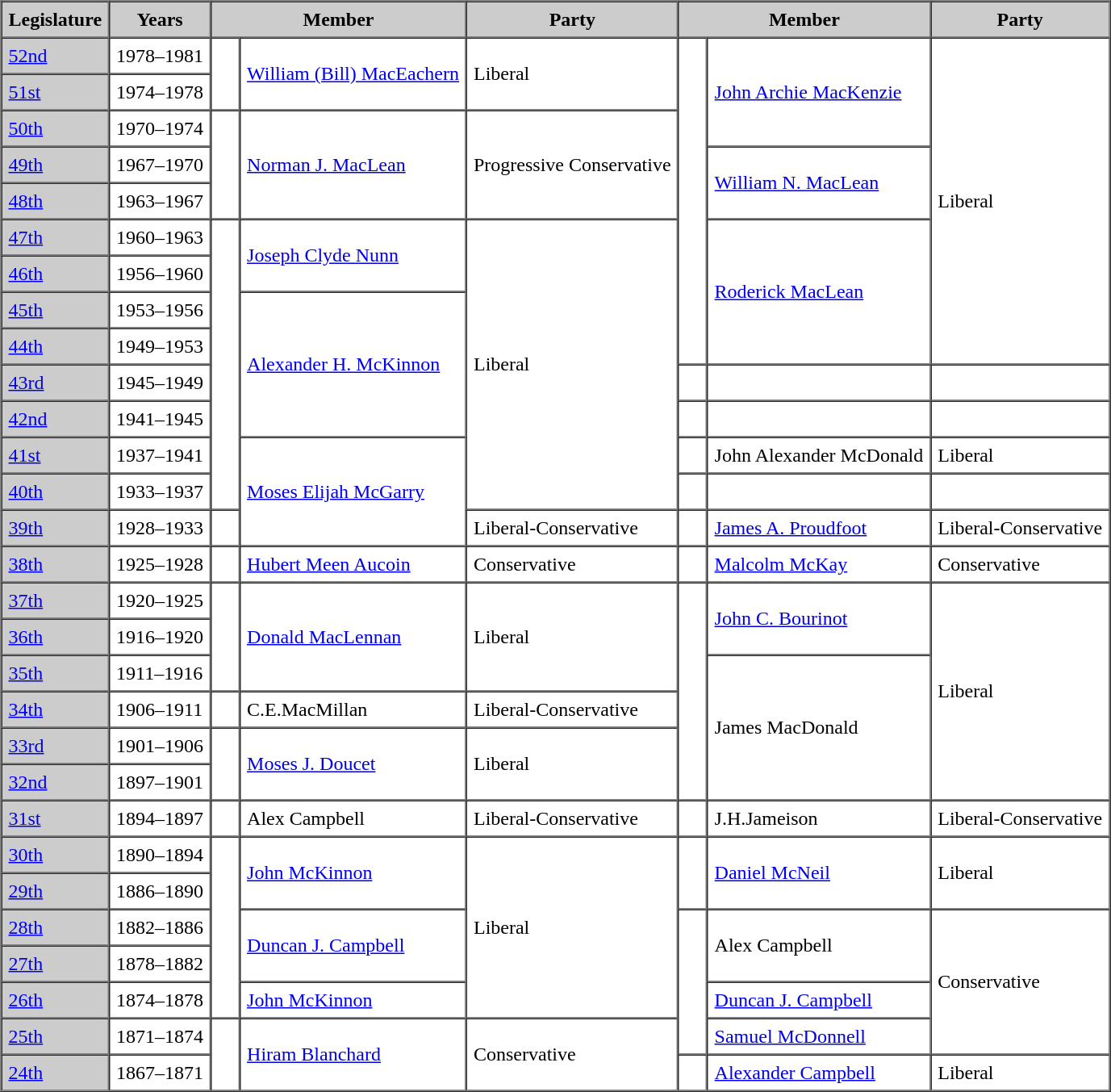<table border=1 cellpadding=5 cellspacing=0>
<tr bgcolor="CCCCCC">
<th>Legislature</th>
<th>Years</th>
<th colspan="2">Member</th>
<th>Party</th>
<th colspan="2">Member</th>
<th>Party</th>
</tr>
<tr>
<td bgcolor="CCCCCC"><a href='#'>52nd</a></td>
<td>1978–1981</td>
<td rowspan=2 >   </td>
<td rowspan=2><a href='#'>William (Bill) MacEachern</a></td>
<td rowspan=2>Liberal</td>
<td rowspan=9 >   </td>
<td rowspan=3><a href='#'>John Archie MacKenzie</a></td>
<td rowspan=9>Liberal</td>
</tr>
<tr>
<td bgcolor="CCCCCC"><a href='#'>51st</a></td>
<td>1974–1978</td>
</tr>
<tr>
<td bgcolor="CCCCCC"><a href='#'>50th</a></td>
<td>1970–1974</td>
<td rowspan=3 ></td>
<td rowspan=3><a href='#'>Norman J. MacLean</a></td>
<td rowspan=3>Progressive Conservative</td>
</tr>
<tr>
<td bgcolor="CCCCCC"><a href='#'>49th</a></td>
<td>1967–1970</td>
<td rowspan=2><a href='#'>William N. MacLean</a></td>
</tr>
<tr>
<td bgcolor="CCCCCC"><a href='#'>48th</a></td>
<td>1963–1967</td>
</tr>
<tr>
<td bgcolor="CCCCCC"><a href='#'>47th</a></td>
<td>1960–1963</td>
<td rowspan=8 >   </td>
<td rowspan=2><a href='#'>Joseph Clyde Nunn</a></td>
<td rowspan=8>Liberal</td>
<td rowspan=4><a href='#'>Roderick MacLean</a></td>
</tr>
<tr>
<td bgcolor="CCCCCC"><a href='#'>46th</a></td>
<td>1956–1960</td>
</tr>
<tr>
<td bgcolor="CCCCCC"><a href='#'>45th</a></td>
<td>1953–1956</td>
<td rowspan=4><a href='#'>Alexander H. McKinnon</a></td>
</tr>
<tr>
<td bgcolor="CCCCCC"><a href='#'>44th</a></td>
<td>1949–1953</td>
</tr>
<tr>
<td bgcolor="CCCCCC"><a href='#'>43rd</a></td>
<td>1945–1949</td>
<td></td>
<td></td>
<td></td>
</tr>
<tr>
<td bgcolor="CCCCCC"><a href='#'>42nd</a></td>
<td>1941–1945</td>
<td></td>
<td></td>
<td></td>
</tr>
<tr>
<td bgcolor="CCCCCC"><a href='#'>41st</a></td>
<td>1937–1941</td>
<td rowspan=3><a href='#'>Moses Elijah McGarry</a></td>
<td>   </td>
<td>John Alexander McDonald</td>
<td>Liberal</td>
</tr>
<tr>
<td bgcolor="CCCCCC"><a href='#'>40th</a></td>
<td>1933–1937</td>
<td></td>
<td></td>
<td></td>
</tr>
<tr>
<td bgcolor="CCCCCC"><a href='#'>39th</a></td>
<td>1928–1933</td>
<td></td>
<td>Liberal-Conservative</td>
<td></td>
<td><a href='#'>James A. Proudfoot</a></td>
<td>Liberal-Conservative</td>
</tr>
<tr>
<td bgcolor="CCCCCC"><a href='#'>38th</a></td>
<td>1925–1928</td>
<td></td>
<td><a href='#'>Hubert Meen Aucoin</a></td>
<td>Conservative</td>
<td></td>
<td><a href='#'>Malcolm McKay</a></td>
<td>Conservative</td>
</tr>
<tr>
<td bgcolor="CCCCCC"><a href='#'>37th</a></td>
<td>1920–1925</td>
<td rowspan=3 >   </td>
<td rowspan=3><a href='#'>Donald MacLennan</a></td>
<td rowspan=3>Liberal</td>
<td rowspan=6 >   </td>
<td rowspan=2><a href='#'>John C. Bourinot</a></td>
<td rowspan=6>Liberal</td>
</tr>
<tr>
<td bgcolor="CCCCCC"><a href='#'>36th</a></td>
<td>1916–1920</td>
</tr>
<tr>
<td bgcolor="CCCCCC"><a href='#'>35th</a></td>
<td>1911–1916</td>
<td rowspan=4>James MacDonald</td>
</tr>
<tr>
<td bgcolor="CCCCCC"><a href='#'>34th</a></td>
<td>1906–1911</td>
<td></td>
<td>C.E.MacMillan</td>
<td>Liberal-Conservative</td>
</tr>
<tr>
<td bgcolor="CCCCCC"><a href='#'>33rd</a></td>
<td>1901–1906</td>
<td rowspan=2 >   </td>
<td rowspan=2><a href='#'>Moses J. Doucet</a></td>
<td rowspan=2>Liberal</td>
</tr>
<tr>
<td bgcolor="CCCCCC"><a href='#'>32nd</a></td>
<td>1897–1901</td>
</tr>
<tr>
<td bgcolor="CCCCCC"><a href='#'>31st</a></td>
<td>1894–1897</td>
<td></td>
<td>Alex Campbell</td>
<td>Liberal-Conservative</td>
<td></td>
<td>J.H.Jameison</td>
<td>Liberal-Conservative</td>
</tr>
<tr>
<td bgcolor="CCCCCC"><a href='#'>30th</a></td>
<td>1890–1894</td>
<td rowspan=5 >   </td>
<td rowspan=2><a href='#'>John McKinnon</a></td>
<td rowspan=5>Liberal</td>
<td rowspan=2 >   </td>
<td rowspan=2><a href='#'>Daniel McNeil</a></td>
<td rowspan=2>Liberal</td>
</tr>
<tr>
<td bgcolor="CCCCCC"><a href='#'>29th</a></td>
<td>1886–1890</td>
</tr>
<tr>
<td bgcolor="CCCCCC"><a href='#'>28th</a></td>
<td>1882–1886</td>
<td rowspan=2><a href='#'>Duncan J. Campbell</a></td>
<td rowspan=4 ></td>
<td rowspan=2>Alex Campbell</td>
<td rowspan=4>Conservative</td>
</tr>
<tr>
<td bgcolor="CCCCCC"><a href='#'>27th</a></td>
<td>1878–1882</td>
</tr>
<tr>
<td bgcolor="CCCCCC"><a href='#'>26th</a></td>
<td>1874–1878</td>
<td><a href='#'>John McKinnon</a></td>
<td><a href='#'>Duncan J. Campbell</a></td>
</tr>
<tr>
<td bgcolor="CCCCCC"><a href='#'>25th</a></td>
<td>1871–1874</td>
<td rowspan=2 ></td>
<td rowspan=2><a href='#'>Hiram Blanchard</a></td>
<td rowspan=2>Conservative</td>
<td><a href='#'>Samuel McDonnell</a></td>
</tr>
<tr>
<td bgcolor="CCCCCC"><a href='#'>24th</a></td>
<td>1867–1871</td>
<td>   </td>
<td><a href='#'>Alexander Campbell</a></td>
<td>Liberal</td>
</tr>
</table>
